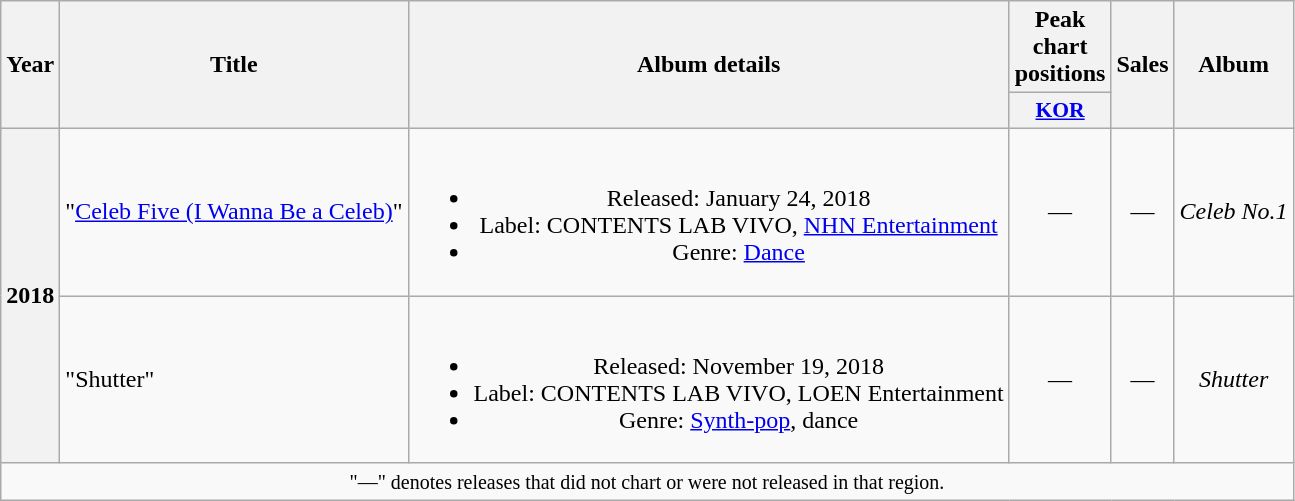<table class="wikitable plainrowheaders" style="text-align:center">
<tr>
<th scope="col" rowspan="2">Year</th>
<th scope="col" rowspan="2">Title</th>
<th scope="col" rowspan="2">Album details</th>
<th scope="col" colspan="1">Peak chart<br>positions</th>
<th scope="col" rowspan="2">Sales</th>
<th scope="col" rowspan="2">Album</th>
</tr>
<tr>
<th scope="col" style="width:3em;font-size:90%;"><a href='#'>KOR</a><br></th>
</tr>
<tr>
<th rowspan="2">2018</th>
<td align="left">"<a href='#'>Celeb Five (I Wanna Be a Celeb)</a>"<br></td>
<td><br><ul><li>Released: January 24, 2018</li><li>Label: CONTENTS LAB VIVO, <a href='#'>NHN Entertainment</a></li><li>Genre: <a href='#'>Dance</a></li></ul></td>
<td>—</td>
<td>—</td>
<td><em>Celeb No.1 </em></td>
</tr>
<tr>
<td align="left">"Shutter" <br></td>
<td><br><ul><li>Released: November 19, 2018</li><li>Label: CONTENTS LAB VIVO, LOEN Entertainment</li><li>Genre: <a href='#'>Synth-pop</a>, dance</li></ul></td>
<td>—</td>
<td>—</td>
<td><em>Shutter </em></td>
</tr>
<tr>
<td colspan="6"><small>"—" denotes releases that did not chart or were not released in that region.</small></td>
</tr>
</table>
